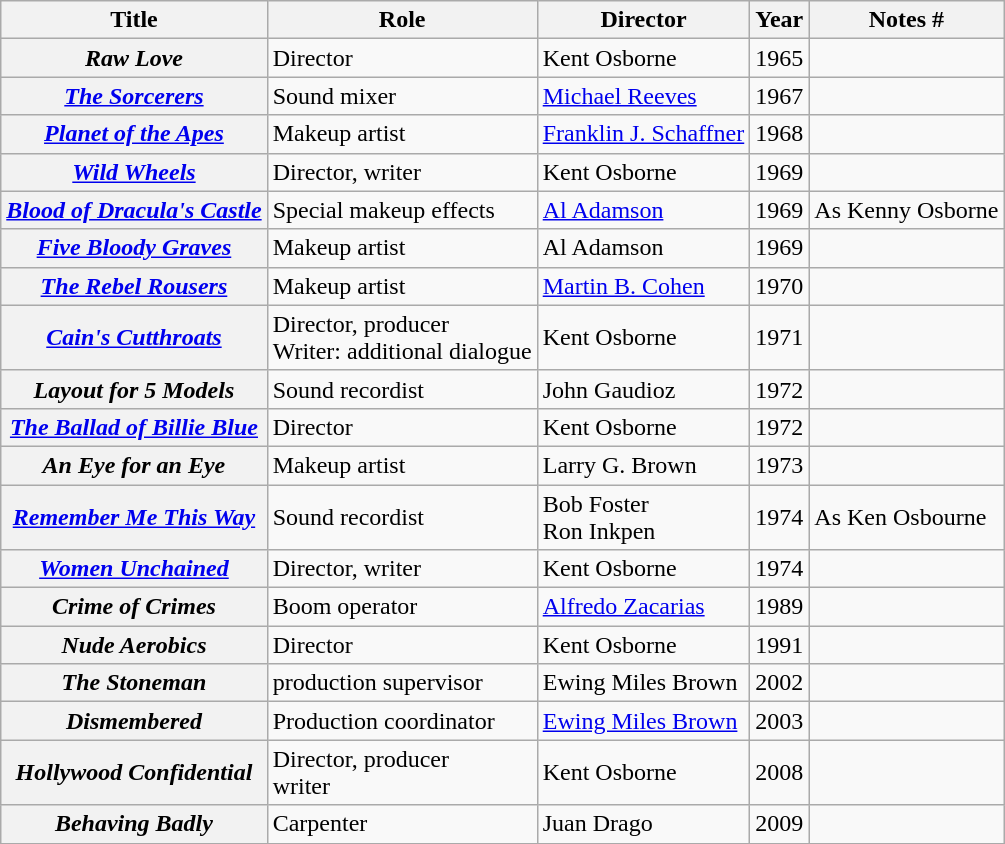<table class="wikitable plainrowheaders sortable">
<tr>
<th scope="col">Title</th>
<th scope="col">Role</th>
<th scope="col">Director</th>
<th scope="col">Year</th>
<th scope="col" class="unsortable">Notes #</th>
</tr>
<tr>
<th scope="row"><em>Raw Love</em></th>
<td>Director</td>
<td>Kent Osborne</td>
<td>1965</td>
<td></td>
</tr>
<tr>
<th scope="row"><em><a href='#'>The Sorcerers</a></em></th>
<td>Sound mixer</td>
<td><a href='#'>Michael Reeves</a></td>
<td>1967</td>
<td></td>
</tr>
<tr>
<th scope="row"><em><a href='#'>Planet of the Apes</a></em></th>
<td>Makeup artist</td>
<td><a href='#'>Franklin J. Schaffner</a></td>
<td>1968</td>
<td></td>
</tr>
<tr>
<th scope="row"><em><a href='#'>Wild Wheels</a></em></th>
<td>Director, writer</td>
<td>Kent Osborne</td>
<td>1969</td>
<td></td>
</tr>
<tr>
<th scope="row"><em><a href='#'>Blood of Dracula's Castle</a></em></th>
<td>Special makeup effects</td>
<td><a href='#'>Al Adamson</a></td>
<td>1969</td>
<td>As Kenny Osborne</td>
</tr>
<tr>
<th scope="row"><em><a href='#'>Five Bloody Graves</a></em></th>
<td>Makeup artist</td>
<td>Al Adamson</td>
<td>1969</td>
<td></td>
</tr>
<tr>
<th scope="row"><em><a href='#'>The Rebel Rousers</a></em></th>
<td>Makeup artist</td>
<td><a href='#'>Martin B. Cohen</a></td>
<td>1970</td>
<td></td>
</tr>
<tr>
<th scope="row"><em><a href='#'>Cain's Cutthroats</a></em></th>
<td>Director, producer<br>Writer: additional dialogue</td>
<td>Kent Osborne</td>
<td>1971</td>
<td></td>
</tr>
<tr>
<th scope="row"><em>Layout for 5 Models</em></th>
<td>Sound recordist</td>
<td>John Gaudioz</td>
<td>1972</td>
<td></td>
</tr>
<tr>
<th scope="row"><em><a href='#'>The Ballad of Billie Blue</a></em></th>
<td>Director</td>
<td>Kent Osborne</td>
<td>1972</td>
<td></td>
</tr>
<tr>
<th scope="row"><em>An Eye for an Eye</em></th>
<td>Makeup artist</td>
<td>Larry G. Brown</td>
<td>1973</td>
<td></td>
</tr>
<tr>
<th scope="row"><em><a href='#'>Remember Me This Way</a></em></th>
<td>Sound recordist</td>
<td>Bob Foster<br>Ron Inkpen</td>
<td>1974</td>
<td>As Ken Osbourne</td>
</tr>
<tr>
<th scope="row"><em><a href='#'>Women Unchained</a></em></th>
<td>Director, writer</td>
<td>Kent Osborne</td>
<td>1974</td>
<td></td>
</tr>
<tr>
<th scope="row"><em>Crime of Crimes</em></th>
<td>Boom operator</td>
<td><a href='#'>Alfredo Zacarias</a></td>
<td>1989</td>
<td></td>
</tr>
<tr>
<th scope="row"><em>Nude Aerobics</em></th>
<td>Director</td>
<td>Kent Osborne</td>
<td>1991</td>
<td></td>
</tr>
<tr>
<th scope="row"><em>The Stoneman</em></th>
<td>production supervisor</td>
<td>Ewing Miles Brown</td>
<td>2002</td>
<td></td>
</tr>
<tr>
<th scope="row"><em>Dismembered</em></th>
<td>Production coordinator</td>
<td><a href='#'>Ewing Miles Brown</a></td>
<td>2003</td>
<td></td>
</tr>
<tr>
<th scope="row"><em>Hollywood Confidential</em></th>
<td>Director, producer<br>writer</td>
<td>Kent Osborne</td>
<td>2008</td>
<td></td>
</tr>
<tr>
<th scope="row"><em>Behaving Badly</em></th>
<td>Carpenter</td>
<td>Juan Drago</td>
<td>2009</td>
<td></td>
</tr>
<tr>
</tr>
</table>
